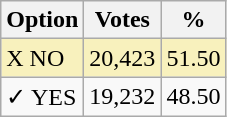<table class="wikitable">
<tr>
<th>Option</th>
<th>Votes</th>
<th>%</th>
</tr>
<tr>
<td style=background:#f8f1bd>X NO</td>
<td style=background:#f8f1bd>20,423</td>
<td style=background:#f8f1bd>51.50</td>
</tr>
<tr>
<td>✓ YES</td>
<td>19,232</td>
<td>48.50</td>
</tr>
</table>
